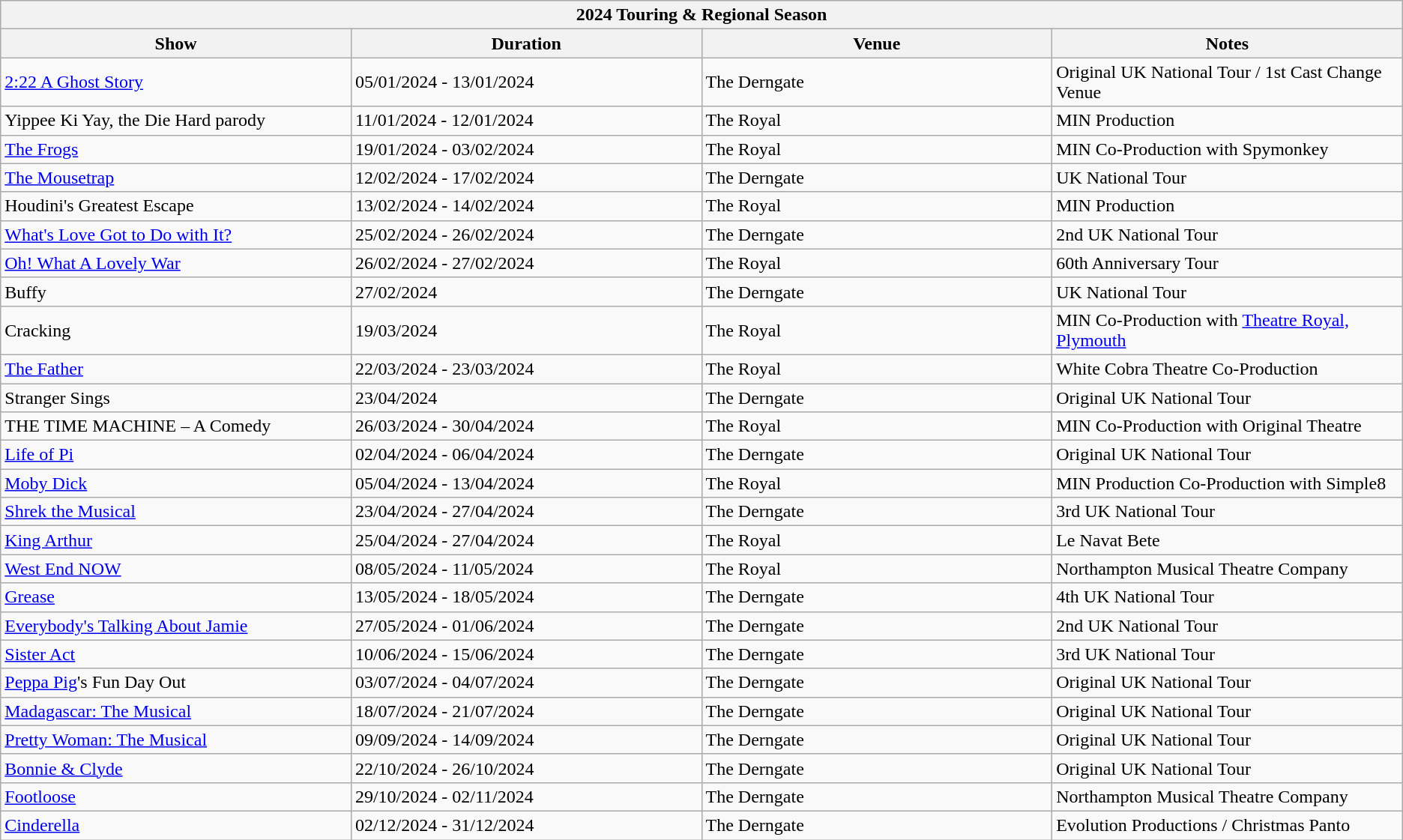<table class="wikitable collapsible autocollapse">
<tr>
<th colspan="4">2024 Touring & Regional Season </th>
</tr>
<tr>
<th width="10%">Show</th>
<th width="10%">Duration</th>
<th width="10%">Venue</th>
<th width="10%">Notes</th>
</tr>
<tr>
<td><a href='#'>2:22 A Ghost Story</a></td>
<td>05/01/2024 - 13/01/2024</td>
<td>The Derngate</td>
<td>Original UK National Tour / 1st Cast Change Venue</td>
</tr>
<tr>
<td>Yippee Ki Yay, the Die Hard parody</td>
<td>11/01/2024 - 12/01/2024</td>
<td>The Royal</td>
<td>MIN Production</td>
</tr>
<tr>
<td><a href='#'>The Frogs</a></td>
<td>19/01/2024 - 03/02/2024</td>
<td>The Royal</td>
<td>MIN Co-Production with Spymonkey</td>
</tr>
<tr>
<td><a href='#'>The Mousetrap</a></td>
<td>12/02/2024 - 17/02/2024</td>
<td>The Derngate</td>
<td>UK National Tour</td>
</tr>
<tr>
<td>Houdini's Greatest Escape</td>
<td>13/02/2024 - 14/02/2024</td>
<td>The Royal</td>
<td>MIN Production</td>
</tr>
<tr>
<td><a href='#'>What's Love Got to Do with It?</a></td>
<td>25/02/2024 - 26/02/2024</td>
<td>The Derngate</td>
<td>2nd UK National Tour</td>
</tr>
<tr>
<td><a href='#'>Oh! What A Lovely War</a></td>
<td>26/02/2024 - 27/02/2024</td>
<td>The Royal</td>
<td>60th Anniversary Tour</td>
</tr>
<tr>
<td>Buffy</td>
<td>27/02/2024</td>
<td>The Derngate</td>
<td>UK National Tour</td>
</tr>
<tr>
<td>Cracking</td>
<td>19/03/2024</td>
<td>The Royal</td>
<td>MIN Co-Production with <a href='#'>Theatre Royal, Plymouth</a></td>
</tr>
<tr>
<td><a href='#'>The Father</a></td>
<td>22/03/2024 - 23/03/2024</td>
<td>The Royal</td>
<td>White Cobra Theatre Co-Production</td>
</tr>
<tr>
<td>Stranger Sings</td>
<td>23/04/2024</td>
<td>The Derngate</td>
<td>Original UK National Tour</td>
</tr>
<tr>
<td>THE TIME MACHINE – A Comedy</td>
<td>26/03/2024 - 30/04/2024</td>
<td>The Royal</td>
<td>MIN Co-Production with Original Theatre</td>
</tr>
<tr>
<td><a href='#'>Life of Pi</a></td>
<td>02/04/2024 - 06/04/2024</td>
<td>The Derngate</td>
<td>Original UK National Tour</td>
</tr>
<tr>
<td><a href='#'>Moby Dick</a></td>
<td>05/04/2024 - 13/04/2024</td>
<td>The Royal</td>
<td>MIN Production Co-Production with Simple8</td>
</tr>
<tr>
<td><a href='#'>Shrek the Musical</a></td>
<td>23/04/2024 - 27/04/2024</td>
<td>The Derngate</td>
<td>3rd UK National Tour</td>
</tr>
<tr>
<td><a href='#'>King Arthur</a></td>
<td>25/04/2024 - 27/04/2024</td>
<td>The Royal</td>
<td>Le Navat Bete</td>
</tr>
<tr>
<td><a href='#'>West End NOW</a></td>
<td>08/05/2024 - 11/05/2024</td>
<td>The Royal</td>
<td>Northampton Musical Theatre Company</td>
</tr>
<tr>
<td><a href='#'>Grease</a></td>
<td>13/05/2024 - 18/05/2024</td>
<td>The Derngate</td>
<td>4th UK National Tour</td>
</tr>
<tr>
<td><a href='#'>Everybody's Talking About Jamie</a></td>
<td>27/05/2024 - 01/06/2024</td>
<td>The Derngate</td>
<td>2nd UK National Tour</td>
</tr>
<tr>
<td><a href='#'>Sister Act</a></td>
<td>10/06/2024 - 15/06/2024</td>
<td>The Derngate</td>
<td>3rd UK National Tour</td>
</tr>
<tr>
<td><a href='#'>Peppa Pig</a>'s Fun Day Out</td>
<td>03/07/2024 - 04/07/2024</td>
<td>The Derngate</td>
<td>Original UK National Tour</td>
</tr>
<tr>
<td><a href='#'>Madagascar: The Musical</a></td>
<td>18/07/2024 - 21/07/2024</td>
<td>The Derngate</td>
<td>Original UK National Tour</td>
</tr>
<tr>
<td><a href='#'>Pretty Woman: The Musical</a></td>
<td>09/09/2024 - 14/09/2024</td>
<td>The Derngate</td>
<td>Original UK National Tour</td>
</tr>
<tr>
<td><a href='#'>Bonnie & Clyde</a></td>
<td>22/10/2024 - 26/10/2024</td>
<td>The Derngate</td>
<td>Original UK National Tour</td>
</tr>
<tr>
<td><a href='#'>Footloose</a></td>
<td>29/10/2024 - 02/11/2024</td>
<td>The Derngate</td>
<td>Northampton Musical Theatre Company</td>
</tr>
<tr>
<td><a href='#'>Cinderella</a></td>
<td>02/12/2024 - 31/12/2024</td>
<td>The Derngate</td>
<td>Evolution Productions / Christmas Panto</td>
</tr>
</table>
